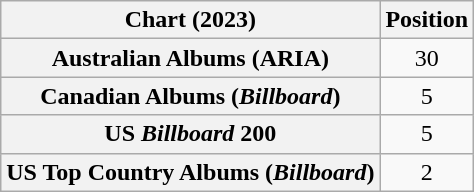<table class="wikitable sortable plainrowheaders" style="text-align:center">
<tr>
<th scope="col">Chart (2023)</th>
<th scope="col">Position</th>
</tr>
<tr>
<th scope="row">Australian Albums (ARIA)</th>
<td>30</td>
</tr>
<tr>
<th scope="row">Canadian Albums (<em>Billboard</em>)</th>
<td>5</td>
</tr>
<tr>
<th scope="row">US <em>Billboard</em> 200</th>
<td>5</td>
</tr>
<tr>
<th scope="row">US Top Country Albums (<em>Billboard</em>)</th>
<td>2</td>
</tr>
</table>
